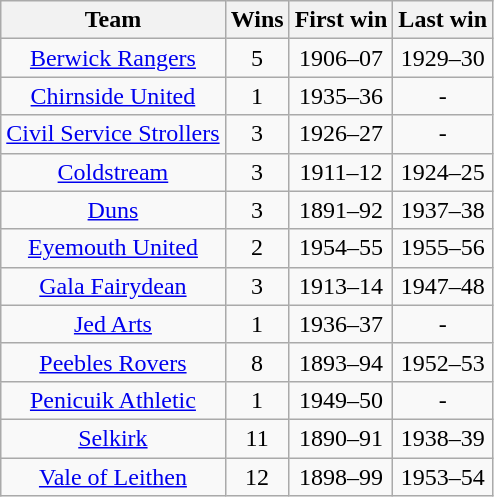<table class="wikitable sortable" style="font-size:100%; text-align:center">
<tr>
<th>Team</th>
<th>Wins</th>
<th>First win</th>
<th>Last win</th>
</tr>
<tr>
<td><a href='#'>Berwick Rangers</a></td>
<td>5</td>
<td>1906–07</td>
<td>1929–30</td>
</tr>
<tr>
<td><a href='#'>Chirnside United</a></td>
<td>1</td>
<td>1935–36</td>
<td>-</td>
</tr>
<tr>
<td><a href='#'>Civil Service Strollers</a></td>
<td>3</td>
<td>1926–27</td>
<td>-</td>
</tr>
<tr>
<td><a href='#'>Coldstream</a></td>
<td>3</td>
<td>1911–12</td>
<td>1924–25</td>
</tr>
<tr>
<td><a href='#'>Duns</a></td>
<td>3</td>
<td>1891–92</td>
<td>1937–38</td>
</tr>
<tr>
<td><a href='#'>Eyemouth United</a></td>
<td>2</td>
<td>1954–55</td>
<td>1955–56</td>
</tr>
<tr>
<td><a href='#'>Gala Fairydean</a></td>
<td>3</td>
<td>1913–14</td>
<td>1947–48</td>
</tr>
<tr>
<td><a href='#'>Jed Arts</a></td>
<td>1</td>
<td>1936–37</td>
<td>-</td>
</tr>
<tr>
<td><a href='#'>Peebles Rovers</a></td>
<td>8</td>
<td>1893–94</td>
<td>1952–53</td>
</tr>
<tr>
<td><a href='#'>Penicuik Athletic</a></td>
<td>1</td>
<td>1949–50</td>
<td>-</td>
</tr>
<tr>
<td><a href='#'>Selkirk</a></td>
<td>11</td>
<td>1890–91</td>
<td>1938–39</td>
</tr>
<tr>
<td><a href='#'>Vale of Leithen</a></td>
<td>12</td>
<td>1898–99</td>
<td>1953–54</td>
</tr>
</table>
